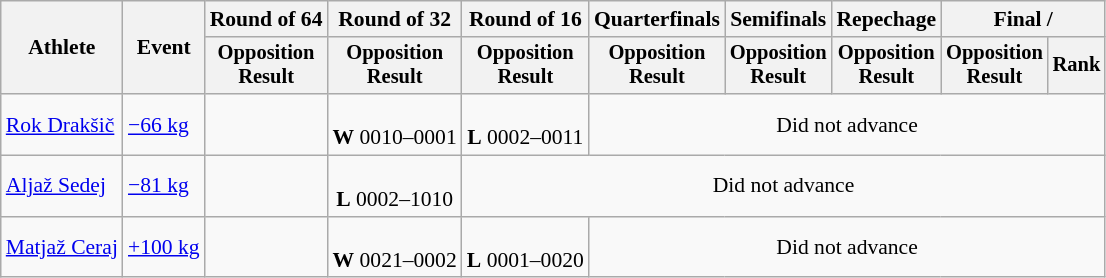<table class="wikitable" style="font-size:90%">
<tr>
<th rowspan="2">Athlete</th>
<th rowspan="2">Event</th>
<th>Round of 64</th>
<th>Round of 32</th>
<th>Round of 16</th>
<th>Quarterfinals</th>
<th>Semifinals</th>
<th>Repechage</th>
<th colspan=2>Final / </th>
</tr>
<tr style="font-size:95%">
<th>Opposition<br>Result</th>
<th>Opposition<br>Result</th>
<th>Opposition<br>Result</th>
<th>Opposition<br>Result</th>
<th>Opposition<br>Result</th>
<th>Opposition<br>Result</th>
<th>Opposition<br>Result</th>
<th>Rank</th>
</tr>
<tr align=center>
<td align=left><a href='#'>Rok Drakšič</a></td>
<td align=left><a href='#'>−66 kg</a></td>
<td></td>
<td><br><strong>W</strong> 0010–0001</td>
<td><br><strong>L</strong> 0002–0011</td>
<td colspan=5>Did not advance</td>
</tr>
<tr align=center>
<td align=left><a href='#'>Aljaž Sedej</a></td>
<td align=left><a href='#'>−81 kg</a></td>
<td></td>
<td><br><strong>L</strong> 0002–1010</td>
<td colspan=6>Did not advance</td>
</tr>
<tr align=center>
<td align=left><a href='#'>Matjaž Ceraj</a></td>
<td align=left><a href='#'>+100 kg</a></td>
<td></td>
<td><br><strong>W</strong> 0021–0002</td>
<td><br><strong>L</strong> 0001–0020</td>
<td colspan=5>Did not advance</td>
</tr>
</table>
